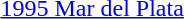<table>
<tr>
<td><a href='#'>1995 Mar del Plata</a><br></td>
<td></td>
<td></td>
<td></td>
</tr>
</table>
